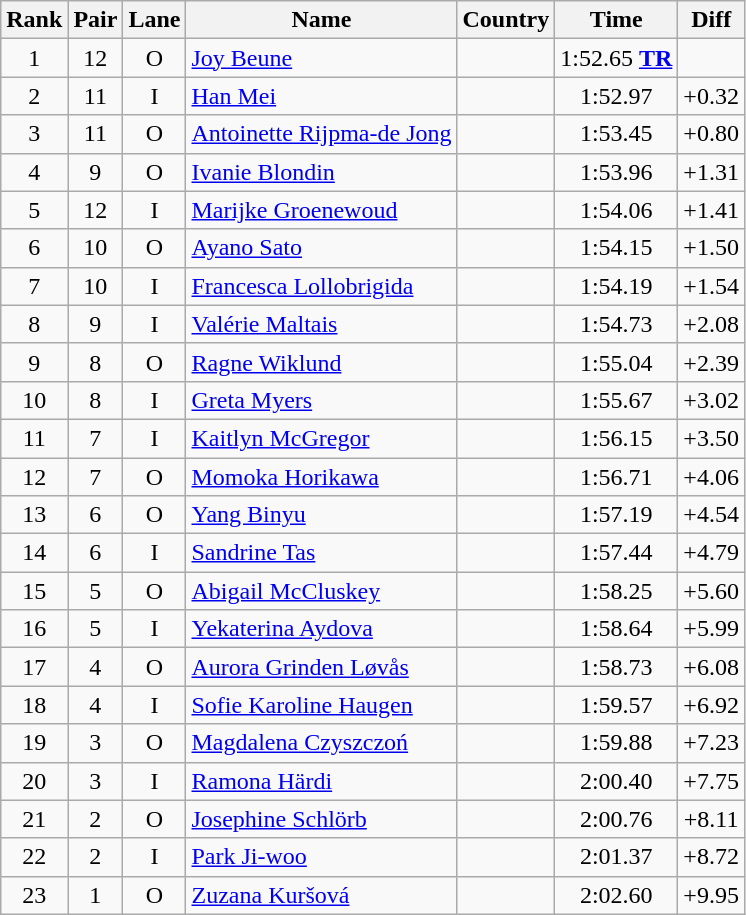<table class="wikitable sortable" style="text-align:center">
<tr>
<th>Rank</th>
<th>Pair</th>
<th>Lane</th>
<th>Name</th>
<th>Country</th>
<th>Time</th>
<th>Diff</th>
</tr>
<tr>
<td>1</td>
<td>12</td>
<td>O</td>
<td align=left><a href='#'>Joy Beune</a></td>
<td align=left></td>
<td>1:52.65 <strong><a href='#'>TR</a></strong></td>
<td></td>
</tr>
<tr>
<td>2</td>
<td>11</td>
<td>I</td>
<td align=left><a href='#'>Han Mei</a></td>
<td align=left></td>
<td>1:52.97</td>
<td>+0.32</td>
</tr>
<tr>
<td>3</td>
<td>11</td>
<td>O</td>
<td align=left><a href='#'>Antoinette Rijpma-de Jong</a></td>
<td align=left></td>
<td>1:53.45</td>
<td>+0.80</td>
</tr>
<tr>
<td>4</td>
<td>9</td>
<td>O</td>
<td align=left><a href='#'>Ivanie Blondin</a></td>
<td align=left></td>
<td>1:53.96</td>
<td>+1.31</td>
</tr>
<tr>
<td>5</td>
<td>12</td>
<td>I</td>
<td align=left><a href='#'>Marijke Groenewoud</a></td>
<td align=left></td>
<td>1:54.06</td>
<td>+1.41</td>
</tr>
<tr>
<td>6</td>
<td>10</td>
<td>O</td>
<td align=left><a href='#'>Ayano Sato</a></td>
<td align=left></td>
<td>1:54.15</td>
<td>+1.50</td>
</tr>
<tr>
<td>7</td>
<td>10</td>
<td>I</td>
<td align=left><a href='#'>Francesca Lollobrigida</a></td>
<td align=left></td>
<td>1:54.19</td>
<td>+1.54</td>
</tr>
<tr>
<td>8</td>
<td>9</td>
<td>I</td>
<td align=left><a href='#'>Valérie Maltais</a></td>
<td align=left></td>
<td>1:54.73</td>
<td>+2.08</td>
</tr>
<tr>
<td>9</td>
<td>8</td>
<td>O</td>
<td align=left><a href='#'>Ragne Wiklund</a></td>
<td align=left></td>
<td>1:55.04</td>
<td>+2.39</td>
</tr>
<tr>
<td>10</td>
<td>8</td>
<td>I</td>
<td align=left><a href='#'>Greta Myers</a></td>
<td align=left></td>
<td>1:55.67</td>
<td>+3.02</td>
</tr>
<tr>
<td>11</td>
<td>7</td>
<td>I</td>
<td align=left><a href='#'>Kaitlyn McGregor</a></td>
<td align=left></td>
<td>1:56.15</td>
<td>+3.50</td>
</tr>
<tr>
<td>12</td>
<td>7</td>
<td>O</td>
<td align=left><a href='#'>Momoka Horikawa</a></td>
<td align=left></td>
<td>1:56.71</td>
<td>+4.06</td>
</tr>
<tr>
<td>13</td>
<td>6</td>
<td>O</td>
<td align=left><a href='#'>Yang Binyu</a></td>
<td align=left></td>
<td>1:57.19</td>
<td>+4.54</td>
</tr>
<tr>
<td>14</td>
<td>6</td>
<td>I</td>
<td align=left><a href='#'>Sandrine Tas</a></td>
<td align=left></td>
<td>1:57.44</td>
<td>+4.79</td>
</tr>
<tr>
<td>15</td>
<td>5</td>
<td>O</td>
<td align=left><a href='#'>Abigail McCluskey</a></td>
<td align=left></td>
<td>1:58.25</td>
<td>+5.60</td>
</tr>
<tr>
<td>16</td>
<td>5</td>
<td>I</td>
<td align=left><a href='#'>Yekaterina Aydova</a></td>
<td align=left></td>
<td>1:58.64</td>
<td>+5.99</td>
</tr>
<tr>
<td>17</td>
<td>4</td>
<td>O</td>
<td align=left><a href='#'>Aurora Grinden Løvås</a></td>
<td align=left></td>
<td>1:58.73</td>
<td>+6.08</td>
</tr>
<tr>
<td>18</td>
<td>4</td>
<td>I</td>
<td align=left><a href='#'>Sofie Karoline Haugen</a></td>
<td align=left></td>
<td>1:59.57</td>
<td>+6.92</td>
</tr>
<tr>
<td>19</td>
<td>3</td>
<td>O</td>
<td align=left><a href='#'>Magdalena Czyszczoń</a></td>
<td align=left></td>
<td>1:59.88</td>
<td>+7.23</td>
</tr>
<tr>
<td>20</td>
<td>3</td>
<td>I</td>
<td align=left><a href='#'>Ramona Härdi</a></td>
<td align=left></td>
<td>2:00.40</td>
<td>+7.75</td>
</tr>
<tr>
<td>21</td>
<td>2</td>
<td>O</td>
<td align=left><a href='#'>Josephine Schlörb</a></td>
<td align=left></td>
<td>2:00.76</td>
<td>+8.11</td>
</tr>
<tr>
<td>22</td>
<td>2</td>
<td>I</td>
<td align=left><a href='#'>Park Ji-woo</a></td>
<td align=left></td>
<td>2:01.37</td>
<td>+8.72</td>
</tr>
<tr>
<td>23</td>
<td>1</td>
<td>O</td>
<td align=left><a href='#'>Zuzana Kuršová</a></td>
<td align=left></td>
<td>2:02.60</td>
<td>+9.95</td>
</tr>
</table>
